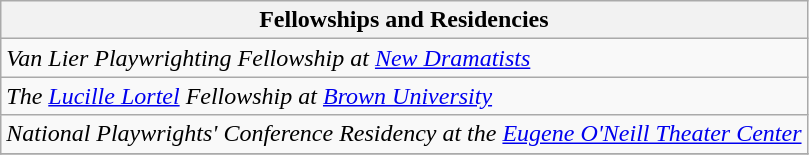<table class="wikitable sortable">
<tr>
<th>Fellowships and Residencies</th>
</tr>
<tr>
<td><em>Van Lier Playwrighting Fellowship at <a href='#'>New Dramatists</a></em></td>
</tr>
<tr>
<td><em>The <a href='#'>Lucille Lortel</a> Fellowship at <a href='#'>Brown University</a></em></td>
</tr>
<tr>
<td><em>National Playwrights' Conference Residency at the <a href='#'>Eugene O'Neill Theater Center</a></em></td>
</tr>
<tr>
</tr>
</table>
